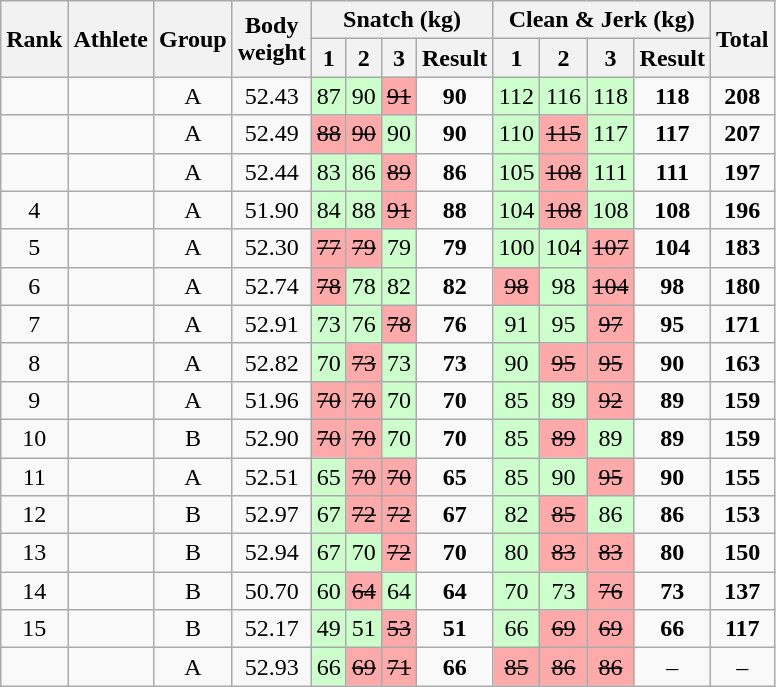<table class="wikitable sortable" style="text-align:center;">
<tr>
<th rowspan="2">Rank</th>
<th rowspan="2">Athlete</th>
<th rowspan="2">Group</th>
<th rowspan="2">Body<br>weight</th>
<th colspan="4">Snatch (kg)</th>
<th colspan="4">Clean & Jerk (kg)</th>
<th rowspan="2">Total</th>
</tr>
<tr>
<th>1</th>
<th>2</th>
<th>3</th>
<th>Result</th>
<th>1</th>
<th>2</th>
<th>3</th>
<th>Result</th>
</tr>
<tr>
<td></td>
<td align="left"></td>
<td>A</td>
<td>52.43</td>
<td bgcolor="ccffcc">87</td>
<td bgcolor="ccffcc">90</td>
<td bgcolor="ffaaaa"><s>91</s></td>
<td><strong>90</strong></td>
<td bgcolor="ccffcc">112</td>
<td bgcolor="ccffcc">116</td>
<td bgcolor="ccffcc">118</td>
<td><strong>118</strong></td>
<td><strong>208</strong></td>
</tr>
<tr>
<td></td>
<td align="left"></td>
<td>A</td>
<td>52.49</td>
<td bgcolor="ffaaaa"><s>88</s></td>
<td bgcolor="ffaaaa"><s>90</s></td>
<td bgcolor="ccffcc">90</td>
<td><strong>90</strong></td>
<td bgcolor="ccffcc">110</td>
<td bgcolor="ffaaaa"><s>115</s></td>
<td bgcolor="ccffcc">117</td>
<td><strong>117</strong></td>
<td><strong>207</strong></td>
</tr>
<tr>
<td></td>
<td align="left"></td>
<td>A</td>
<td>52.44</td>
<td bgcolor="ccffcc">83</td>
<td bgcolor="ccffcc">86</td>
<td bgcolor="ffaaaa"><s>89</s></td>
<td><strong>86</strong></td>
<td bgcolor="ccffcc">105</td>
<td bgcolor="ffaaaa"><s>108</s></td>
<td bgcolor="ccffcc">111</td>
<td><strong>111</strong></td>
<td><strong>197</strong></td>
</tr>
<tr>
<td>4</td>
<td align="left"></td>
<td>A</td>
<td>51.90</td>
<td bgcolor="ccffcc">84</td>
<td bgcolor="ccffcc">88</td>
<td bgcolor="ffaaaa"><s>91</s></td>
<td><strong>88</strong></td>
<td bgcolor="ccffcc">104</td>
<td bgcolor="ffaaaa"><s>108</s></td>
<td bgcolor="ccffcc">108</td>
<td><strong>108</strong></td>
<td><strong>196</strong></td>
</tr>
<tr>
<td>5</td>
<td align="left"></td>
<td>A</td>
<td>52.30</td>
<td bgcolor="ffaaaa"><s>77</s></td>
<td bgcolor="ffaaaa"><s>79</s></td>
<td bgcolor="ccffcc">79</td>
<td><strong>79</strong></td>
<td bgcolor="ccffcc">100</td>
<td bgcolor="ccffcc">104</td>
<td bgcolor="ffaaaa"><s>107</s></td>
<td><strong>104</strong></td>
<td><strong>183</strong></td>
</tr>
<tr>
<td>6</td>
<td align="left"></td>
<td>A</td>
<td>52.74</td>
<td bgcolor="ffaaaa"><s>78</s></td>
<td bgcolor="ccffcc">78</td>
<td bgcolor="ccffcc">82</td>
<td><strong>82</strong></td>
<td bgcolor="ffaaaa"><s>98</s></td>
<td bgcolor="ccffcc">98</td>
<td bgcolor="ffaaaa"><s>104</s></td>
<td><strong>98</strong></td>
<td><strong>180</strong></td>
</tr>
<tr>
<td>7</td>
<td align="left"></td>
<td>A</td>
<td>52.91</td>
<td bgcolor="ccffcc">73</td>
<td bgcolor="ccffcc">76</td>
<td bgcolor="ffaaaa"><s>78</s></td>
<td><strong>76</strong></td>
<td bgcolor="ccffcc">91</td>
<td bgcolor="ccffcc">95</td>
<td bgcolor="ffaaaa"><s>97</s></td>
<td><strong>95</strong></td>
<td><strong>171</strong></td>
</tr>
<tr>
<td>8</td>
<td align="left"></td>
<td>A</td>
<td>52.82</td>
<td bgcolor="ccffcc">70</td>
<td bgcolor="ffaaaa"><s>73</s></td>
<td bgcolor="ccffcc">73</td>
<td><strong>73</strong></td>
<td bgcolor="ccffcc">90</td>
<td bgcolor="ffaaaa"><s>95</s></td>
<td bgcolor="ffaaaa"><s>95</s></td>
<td><strong>90</strong></td>
<td><strong>163</strong></td>
</tr>
<tr>
<td>9</td>
<td align="left"></td>
<td>A</td>
<td>51.96</td>
<td bgcolor="ffaaaa"><s>70</s></td>
<td bgcolor="ffaaaa"><s>70</s></td>
<td bgcolor="ccffcc">70</td>
<td><strong>70</strong></td>
<td bgcolor="ccffcc">85</td>
<td bgcolor="ccffcc">89</td>
<td bgcolor="ffaaaa"><s>92</s></td>
<td><strong>89</strong></td>
<td><strong>159</strong></td>
</tr>
<tr>
<td>10</td>
<td align="left"></td>
<td>B</td>
<td>52.90</td>
<td bgcolor="ffaaaa"><s>70</s></td>
<td bgcolor="ffaaaa"><s>70</s></td>
<td bgcolor="ccffcc">70</td>
<td><strong>70</strong></td>
<td bgcolor="ccffcc">85</td>
<td bgcolor="ffaaaa"><s>89</s></td>
<td bgcolor="ccffcc">89</td>
<td><strong>89</strong></td>
<td><strong>159</strong></td>
</tr>
<tr>
<td>11</td>
<td align="left"></td>
<td>A</td>
<td>52.51</td>
<td bgcolor="ccffcc">65</td>
<td bgcolor="ffaaaa"><s>70</s></td>
<td bgcolor="ffaaaa"><s>70</s></td>
<td><strong>65</strong></td>
<td bgcolor="ccffcc">85</td>
<td bgcolor="ccffcc">90</td>
<td bgcolor="ffaaaa"><s>95</s></td>
<td><strong>90</strong></td>
<td><strong>155</strong></td>
</tr>
<tr>
<td>12</td>
<td align="left"></td>
<td>B</td>
<td>52.97</td>
<td bgcolor="ccffcc">67</td>
<td bgcolor="ffaaaa"><s>72</s></td>
<td bgcolor="ffaaaa"><s>72</s></td>
<td><strong>67</strong></td>
<td bgcolor="ccffcc">82</td>
<td bgcolor="ffaaaa"><s>85</s></td>
<td bgcolor="ccffcc">86</td>
<td><strong>86</strong></td>
<td><strong>153</strong></td>
</tr>
<tr>
<td>13</td>
<td align="left"></td>
<td>B</td>
<td>52.94</td>
<td bgcolor="ccffcc">67</td>
<td bgcolor="ccffcc">70</td>
<td bgcolor="ffaaaa"><s>72</s></td>
<td><strong>70</strong></td>
<td bgcolor="ccffcc">80</td>
<td bgcolor="ffaaaa"><s>83</s></td>
<td bgcolor="ffaaaa"><s>83</s></td>
<td><strong>80</strong></td>
<td><strong>150</strong></td>
</tr>
<tr>
<td>14</td>
<td align="left"></td>
<td>B</td>
<td>50.70</td>
<td bgcolor="ccffcc">60</td>
<td bgcolor="ffaaaa"><s>64</s></td>
<td bgcolor="ccffcc">64</td>
<td><strong>64</strong></td>
<td bgcolor="ccffcc">70</td>
<td bgcolor="ccffcc">73</td>
<td bgcolor="ffaaaa"><s>76</s></td>
<td><strong>73</strong></td>
<td><strong>137</strong></td>
</tr>
<tr>
<td>15</td>
<td align="left"></td>
<td>B</td>
<td>52.17</td>
<td bgcolor="ccffcc">49</td>
<td bgcolor="ccffcc">51</td>
<td bgcolor="ffaaaa"><s>53</s></td>
<td><strong>51</strong></td>
<td bgcolor="ccffcc">66</td>
<td bgcolor="ffaaaa"><s>69</s></td>
<td bgcolor="ffaaaa"><s>69</s></td>
<td><strong>66</strong></td>
<td><strong>117</strong></td>
</tr>
<tr>
<td></td>
<td align="left"></td>
<td>A</td>
<td>52.93</td>
<td bgcolor="ccffcc">66</td>
<td bgcolor="ffaaaa"><s>69</s></td>
<td bgcolor="ffaaaa"><s>71</s></td>
<td><strong>66</strong></td>
<td bgcolor="ffaaaa"><s>85</s></td>
<td bgcolor="ffaaaa"><s>86</s></td>
<td bgcolor="ffaaaa"><s>86</s></td>
<td>–</td>
<td>–</td>
</tr>
</table>
